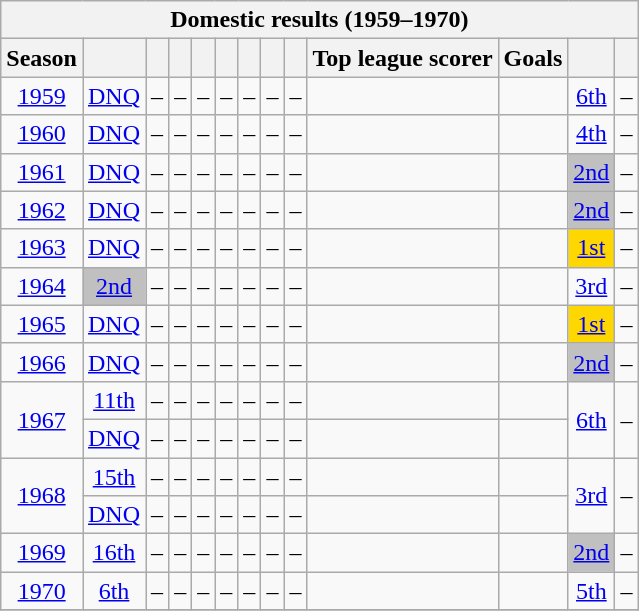<table class="wikitable collapsible mw-collapsed" style="text-align:center">
<tr>
<th colspan="13">Domestic results (1959–1970)</th>
</tr>
<tr>
<th>Season</th>
<th></th>
<th></th>
<th></th>
<th></th>
<th></th>
<th></th>
<th></th>
<th></th>
<th>Top league scorer</th>
<th>Goals</th>
<th></th>
<th></th>
</tr>
<tr>
<td><a href='#'>1959</a></td>
<td><a href='#'>DNQ</a></td>
<td>–</td>
<td>–</td>
<td>–</td>
<td>–</td>
<td>–</td>
<td>–</td>
<td>–</td>
<td></td>
<td></td>
<td><a href='#'>6th</a></td>
<td>–</td>
</tr>
<tr>
<td><a href='#'>1960</a></td>
<td><a href='#'>DNQ</a></td>
<td>–</td>
<td>–</td>
<td>–</td>
<td>–</td>
<td>–</td>
<td>–</td>
<td>–</td>
<td></td>
<td></td>
<td><a href='#'>4th</a></td>
<td>–</td>
</tr>
<tr>
<td><a href='#'>1961</a></td>
<td><a href='#'>DNQ</a></td>
<td>–</td>
<td>–</td>
<td>–</td>
<td>–</td>
<td>–</td>
<td>–</td>
<td>–</td>
<td></td>
<td></td>
<td style="background:silver"><a href='#'>2nd</a></td>
<td>–</td>
</tr>
<tr>
<td><a href='#'>1962</a></td>
<td><a href='#'>DNQ</a></td>
<td>–</td>
<td>–</td>
<td>–</td>
<td>–</td>
<td>–</td>
<td>–</td>
<td>–</td>
<td></td>
<td></td>
<td style="background:silver"><a href='#'>2nd</a></td>
<td>–</td>
</tr>
<tr>
<td><a href='#'>1963</a></td>
<td><a href='#'>DNQ</a></td>
<td>–</td>
<td>–</td>
<td>–</td>
<td>–</td>
<td>–</td>
<td>–</td>
<td>–</td>
<td></td>
<td></td>
<td style="background:gold"><a href='#'>1st</a></td>
<td>–</td>
</tr>
<tr>
<td><a href='#'>1964</a></td>
<td style="background:silver"><a href='#'>2nd</a></td>
<td>–</td>
<td>–</td>
<td>–</td>
<td>–</td>
<td>–</td>
<td>–</td>
<td>–</td>
<td></td>
<td></td>
<td><a href='#'>3rd</a></td>
<td>–</td>
</tr>
<tr>
<td><a href='#'>1965</a></td>
<td><a href='#'>DNQ</a></td>
<td>–</td>
<td>–</td>
<td>–</td>
<td>–</td>
<td>–</td>
<td>–</td>
<td>–</td>
<td></td>
<td></td>
<td style="background:gold"><a href='#'>1st</a></td>
<td>–</td>
</tr>
<tr>
<td><a href='#'>1966</a></td>
<td><a href='#'>DNQ</a></td>
<td>–</td>
<td>–</td>
<td>–</td>
<td>–</td>
<td>–</td>
<td>–</td>
<td>–</td>
<td></td>
<td></td>
<td style="background:silver"><a href='#'>2nd</a></td>
<td>–</td>
</tr>
<tr>
<td rowspan="2"><a href='#'>1967</a></td>
<td><a href='#'>11th</a></td>
<td>–</td>
<td>–</td>
<td>–</td>
<td>–</td>
<td>–</td>
<td>–</td>
<td>–</td>
<td></td>
<td></td>
<td rowspan="2"><a href='#'>6th</a></td>
<td rowspan="2">–</td>
</tr>
<tr>
<td><a href='#'>DNQ</a></td>
<td>–</td>
<td>–</td>
<td>–</td>
<td>–</td>
<td>–</td>
<td>–</td>
<td>–</td>
<td></td>
<td></td>
</tr>
<tr>
<td rowspan="2"><a href='#'>1968</a></td>
<td><a href='#'>15th</a></td>
<td>–</td>
<td>–</td>
<td>–</td>
<td>–</td>
<td>–</td>
<td>–</td>
<td>–</td>
<td></td>
<td></td>
<td rowspan="2"><a href='#'>3rd</a></td>
<td rowspan="2">–</td>
</tr>
<tr>
<td><a href='#'>DNQ</a></td>
<td>–</td>
<td>–</td>
<td>–</td>
<td>–</td>
<td>–</td>
<td>–</td>
<td>–</td>
<td></td>
<td></td>
</tr>
<tr>
<td><a href='#'>1969</a></td>
<td><a href='#'>16th</a></td>
<td>–</td>
<td>–</td>
<td>–</td>
<td>–</td>
<td>–</td>
<td>–</td>
<td>–</td>
<td></td>
<td></td>
<td style="background:silver"><a href='#'>2nd</a></td>
<td>–</td>
</tr>
<tr>
<td><a href='#'>1970</a></td>
<td><a href='#'>6th</a></td>
<td>–</td>
<td>–</td>
<td>–</td>
<td>–</td>
<td>–</td>
<td>–</td>
<td>–</td>
<td></td>
<td></td>
<td><a href='#'>5th</a></td>
<td>–</td>
</tr>
<tr>
</tr>
</table>
